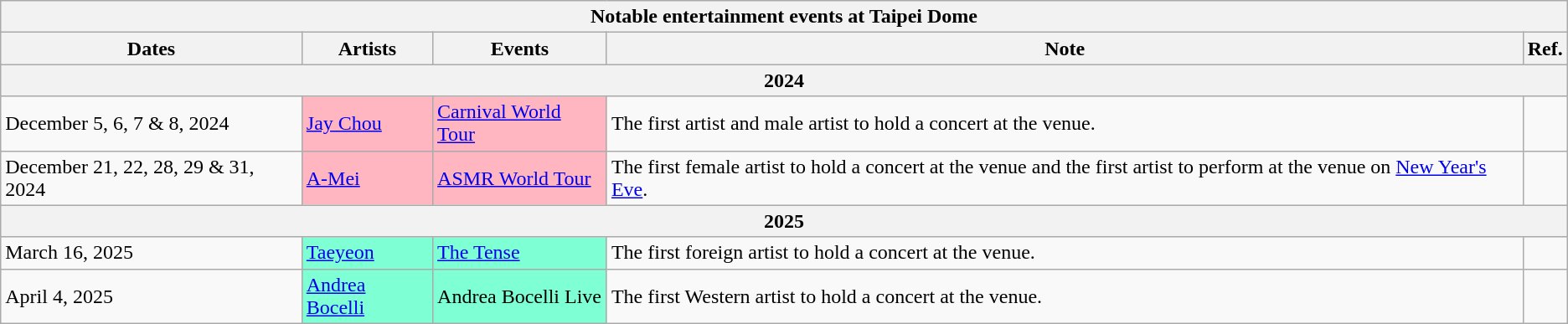<table class="wikitable">
<tr>
<th colspan="5">Notable entertainment events at Taipei Dome</th>
</tr>
<tr>
<th>Dates</th>
<th>Artists</th>
<th>Events</th>
<th>Note</th>
<th>Ref.</th>
</tr>
<tr>
<th colspan="5">2024</th>
</tr>
<tr>
<td>December 5, 6, 7 & 8, 2024</td>
<td rowspan="1" style="background:#FFB6C1;"><a href='#'>Jay Chou</a></td>
<td rowspan="1" style="background:#FFB6C1;"><a href='#'>Carnival World Tour</a></td>
<td>The first artist and male artist to hold a concert at the venue.</td>
<td rowspan="1"></td>
</tr>
<tr>
<td>December 21, 22, 28, 29 & 31, 2024</td>
<td rowspan="1" style="background:#FFB6C1;"><a href='#'>A-Mei</a></td>
<td rowspan="1" style="background:#FFB6C1;"><a href='#'>ASMR World Tour</a></td>
<td>The first female artist to hold a concert at the venue and the first artist to perform at the venue on <a href='#'>New Year's Eve</a>.</td>
<td rowspan="1"></td>
</tr>
<tr>
<th colspan="5">2025</th>
</tr>
<tr>
<td>March 16, 2025</td>
<td style="background:#7FFFD4;"><a href='#'>Taeyeon</a></td>
<td style="background:#7FFFD4;"><a href='#'>The Tense</a></td>
<td>The first foreign artist to hold a concert at the venue.</td>
<td></td>
</tr>
<tr>
<td>April 4, 2025</td>
<td style="background:#7FFFD4;"><a href='#'>Andrea Bocelli</a></td>
<td style="background:#7FFFD4;">Andrea Bocelli Live</td>
<td>The first Western artist to hold a concert at the venue.</td>
<td></td>
</tr>
</table>
